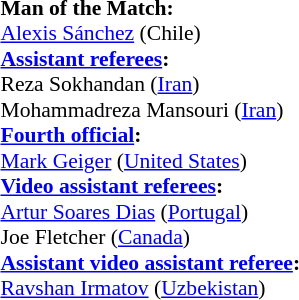<table style="width:100%; font-size:90%;">
<tr>
<td><br><strong>Man of the Match:</strong>
<br><a href='#'>Alexis Sánchez</a> (Chile)<br><strong><a href='#'>Assistant referees</a>:</strong>
<br>Reza Sokhandan (<a href='#'>Iran</a>)
<br>Mohammadreza Mansouri (<a href='#'>Iran</a>)
<br><strong><a href='#'>Fourth official</a>:</strong>
<br><a href='#'>Mark Geiger</a> (<a href='#'>United States</a>)
<br><strong><a href='#'>Video assistant referees</a>:</strong>
<br><a href='#'>Artur Soares Dias</a> (<a href='#'>Portugal</a>)
<br>Joe Fletcher (<a href='#'>Canada</a>)
<br><strong><a href='#'>Assistant video assistant referee</a>:</strong>
<br><a href='#'>Ravshan Irmatov</a> (<a href='#'>Uzbekistan</a>)</td>
</tr>
</table>
